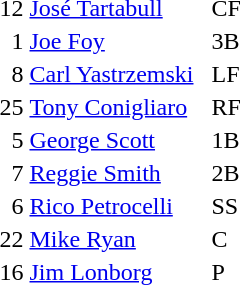<table>
<tr>
<td>12</td>
<td><a href='#'>José Tartabull</a></td>
<td>CF</td>
</tr>
<tr>
<td>  1</td>
<td><a href='#'>Joe Foy</a></td>
<td>3B</td>
</tr>
<tr>
<td>  8</td>
<td><a href='#'>Carl Yastrzemski</a>  </td>
<td>LF</td>
</tr>
<tr>
<td>25</td>
<td><a href='#'>Tony Conigliaro</a></td>
<td>RF</td>
</tr>
<tr>
<td>  5</td>
<td><a href='#'>George Scott</a></td>
<td>1B</td>
</tr>
<tr>
<td>  7</td>
<td><a href='#'>Reggie Smith</a></td>
<td>2B</td>
</tr>
<tr>
<td>  6</td>
<td><a href='#'>Rico Petrocelli</a></td>
<td>SS</td>
</tr>
<tr>
<td>22</td>
<td><a href='#'>Mike Ryan</a></td>
<td>C</td>
</tr>
<tr>
<td>16</td>
<td><a href='#'>Jim Lonborg</a></td>
<td>P</td>
</tr>
</table>
